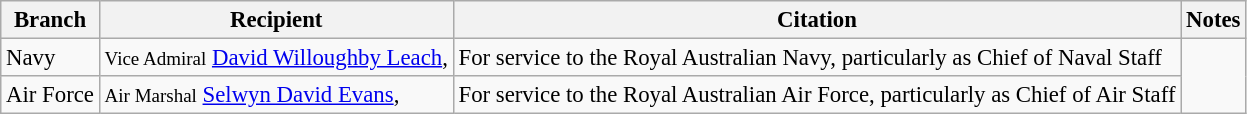<table class="wikitable" style="font-size:95%;">
<tr>
<th>Branch</th>
<th>Recipient</th>
<th>Citation</th>
<th>Notes</th>
</tr>
<tr>
<td>Navy</td>
<td><small>Vice Admiral</small> <a href='#'>David Willoughby Leach</a>, </td>
<td>For service to the Royal Australian Navy, particularly as Chief of Naval Staff</td>
<td rowspan="2"></td>
</tr>
<tr>
<td>Air Force</td>
<td><small>Air Marshal</small> <a href='#'>Selwyn David Evans</a>, </td>
<td>For service to the Royal Australian Air Force, particularly as Chief of Air Staff</td>
</tr>
</table>
